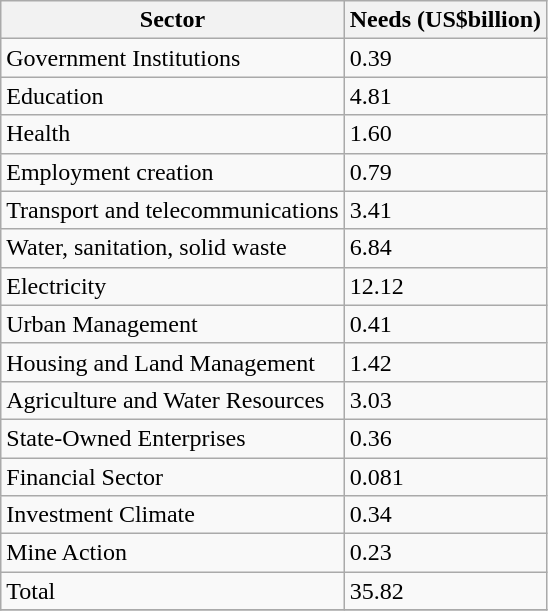<table class="wikitable" align="center">
<tr>
<th>Sector</th>
<th>Needs (US$billion)</th>
</tr>
<tr>
<td>Government Institutions</td>
<td>0.39</td>
</tr>
<tr>
<td>Education</td>
<td>4.81</td>
</tr>
<tr>
<td>Health</td>
<td>1.60</td>
</tr>
<tr>
<td>Employment creation</td>
<td>0.79</td>
</tr>
<tr>
<td>Transport and telecommunications</td>
<td>3.41</td>
</tr>
<tr>
<td>Water, sanitation, solid waste</td>
<td>6.84</td>
</tr>
<tr>
<td>Electricity</td>
<td>12.12</td>
</tr>
<tr>
<td>Urban Management</td>
<td>0.41</td>
</tr>
<tr>
<td>Housing and Land Management</td>
<td>1.42</td>
</tr>
<tr>
<td>Agriculture and Water Resources</td>
<td>3.03</td>
</tr>
<tr>
<td>State-Owned Enterprises</td>
<td>0.36</td>
</tr>
<tr>
<td>Financial Sector</td>
<td>0.081</td>
</tr>
<tr>
<td>Investment Climate</td>
<td>0.34</td>
</tr>
<tr>
<td>Mine Action</td>
<td>0.23</td>
</tr>
<tr>
<td>Total</td>
<td>35.82</td>
</tr>
<tr>
</tr>
</table>
